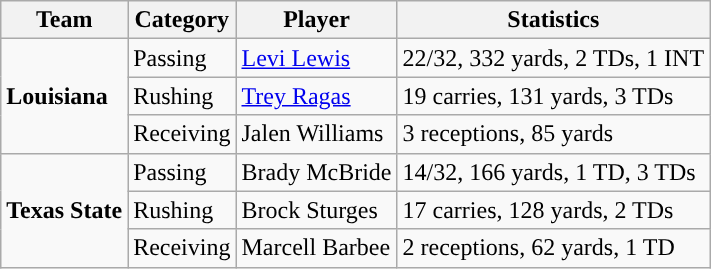<table class="wikitable" style="float: left;">
<tr>
<th>Team</th>
<th>Category</th>
<th>Player</th>
<th>Statistics</th>
</tr>
<tr>
<td rowspan=3><strong>Louisiana</strong></td>
<td>Passing</td>
<td><a href='#'>Levi Lewis</a></td>
<td>22/32, 332 yards, 2 TDs, 1 INT</td>
</tr>
<tr>
<td>Rushing</td>
<td><a href='#'>Trey Ragas</a></td>
<td>19 carries, 131 yards, 3 TDs</td>
</tr>
<tr>
<td>Receiving</td>
<td>Jalen Williams</td>
<td>3 receptions, 85 yards</td>
</tr>
<tr>
<td rowspan=3><strong>Texas State</strong></td>
<td>Passing</td>
<td>Brady McBride</td>
<td>14/32, 166 yards, 1 TD, 3 TDs</td>
</tr>
<tr>
<td>Rushing</td>
<td>Brock Sturges</td>
<td>17 carries, 128 yards, 2 TDs</td>
</tr>
<tr>
<td>Receiving</td>
<td>Marcell Barbee</td>
<td>2 receptions, 62 yards, 1 TD</td>
</tr>
</table>
